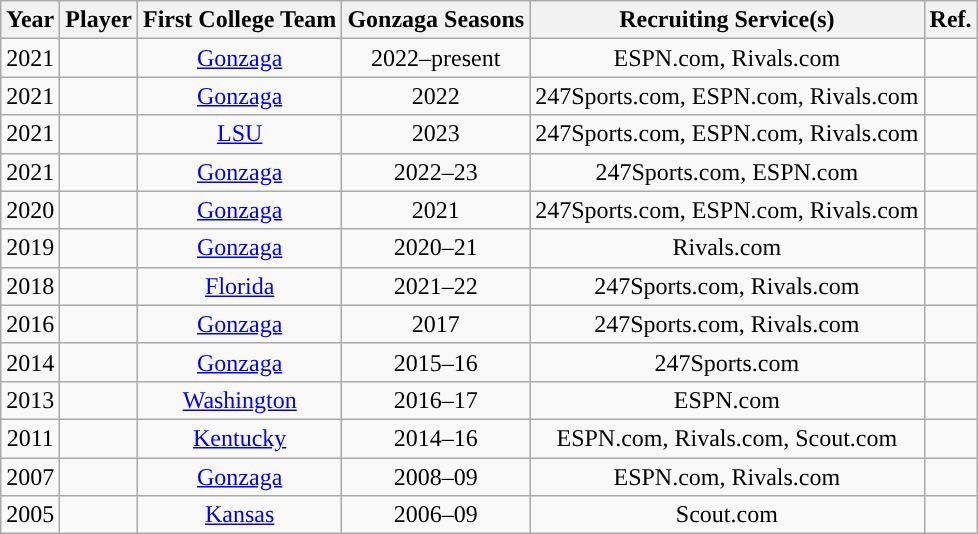<table class="wikitable sortable" style="text-align:center">
<tr>
<th>Year</th>
<th>Player</th>
<th>First College Team</th>
<th>Gonzaga Seasons</th>
<th>Recruiting Service(s)</th>
<th class="unsortable">Ref.</th>
</tr>
<tr>
<td>2021</td>
<td></td>
<td><a href='#'>Gonzaga</a></td>
<td>2022–present</td>
<td>ESPN.com, Rivals.com</td>
<td></td>
</tr>
<tr>
<td>2021</td>
<td></td>
<td><a href='#'>Gonzaga</a></td>
<td>2022</td>
<td>247Sports.com, ESPN.com, Rivals.com</td>
<td></td>
</tr>
<tr>
<td>2021</td>
<td></td>
<td><a href='#'>LSU</a></td>
<td>2023</td>
<td>247Sports.com, ESPN.com, Rivals.com</td>
<td></td>
</tr>
<tr>
<td>2021</td>
<td></td>
<td><a href='#'>Gonzaga</a></td>
<td>2022–23</td>
<td>247Sports.com, ESPN.com</td>
<td></td>
</tr>
<tr>
<td>2020</td>
<td></td>
<td><a href='#'>Gonzaga</a></td>
<td>2021</td>
<td>247Sports.com, ESPN.com, Rivals.com</td>
<td></td>
</tr>
<tr>
<td>2019</td>
<td></td>
<td><a href='#'>Gonzaga</a></td>
<td>2020–21</td>
<td>Rivals.com</td>
<td></td>
</tr>
<tr>
<td>2018</td>
<td></td>
<td><a href='#'>Florida</a></td>
<td>2021–22</td>
<td>247Sports.com, Rivals.com</td>
<td></td>
</tr>
<tr>
<td>2016</td>
<td></td>
<td><a href='#'>Gonzaga</a></td>
<td>2017</td>
<td>247Sports.com, Rivals.com</td>
<td></td>
</tr>
<tr>
<td>2014</td>
<td></td>
<td><a href='#'>Gonzaga</a></td>
<td>2015–16</td>
<td>247Sports.com</td>
<td></td>
</tr>
<tr>
<td>2013</td>
<td></td>
<td><a href='#'>Washington</a></td>
<td>2016–17</td>
<td>ESPN.com</td>
<td></td>
</tr>
<tr>
<td>2011</td>
<td></td>
<td><a href='#'>Kentucky</a></td>
<td>2014–16</td>
<td>ESPN.com, Rivals.com, Scout.com</td>
<td></td>
</tr>
<tr>
<td>2007</td>
<td></td>
<td><a href='#'>Gonzaga</a></td>
<td>2008–09</td>
<td>ESPN.com, Rivals.com</td>
<td></td>
</tr>
<tr>
<td>2005</td>
<td></td>
<td><a href='#'>Kansas</a></td>
<td>2006–09</td>
<td>Scout.com</td>
<td></td>
</tr>
</table>
